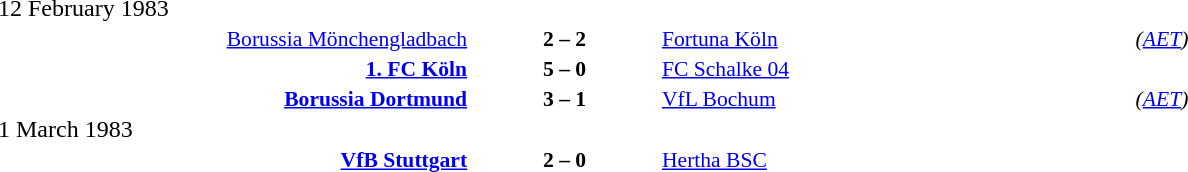<table width=100% cellspacing=1>
<tr>
<th width=25%></th>
<th width=10%></th>
<th width=25%></th>
<th></th>
</tr>
<tr>
<td>12 February 1983</td>
</tr>
<tr style=font-size:90%>
<td align=right><a href='#'>Borussia Mönchengladbach</a></td>
<td align=center><strong>2 – 2</strong></td>
<td><a href='#'>Fortuna Köln</a></td>
<td><em>(<a href='#'>AET</a>)</em></td>
</tr>
<tr style=font-size:90%>
<td align=right><strong><a href='#'>1. FC Köln</a></strong></td>
<td align=center><strong>5 – 0</strong></td>
<td><a href='#'>FC Schalke 04</a></td>
</tr>
<tr style=font-size:90%>
<td align=right><strong><a href='#'>Borussia Dortmund</a></strong></td>
<td align=center><strong>3 – 1</strong></td>
<td><a href='#'>VfL Bochum</a></td>
<td><em>(<a href='#'>AET</a>)</em></td>
</tr>
<tr>
<td>1 March 1983</td>
</tr>
<tr style=font-size:90%>
<td align=right><strong><a href='#'>VfB Stuttgart</a></strong></td>
<td align=center><strong>2 – 0</strong></td>
<td><a href='#'>Hertha BSC</a></td>
</tr>
</table>
